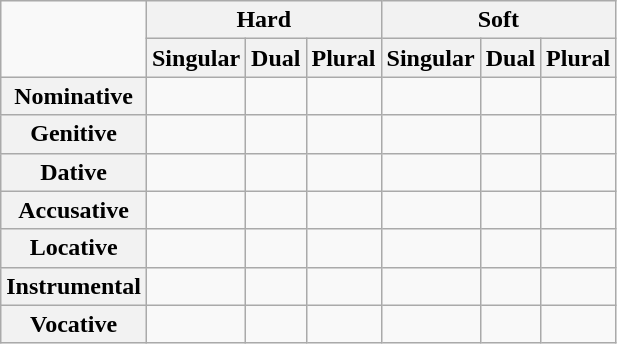<table class="wikitable">
<tr>
<td rowspan="2"></td>
<th colspan="3">Hard</th>
<th colspan="3">Soft</th>
</tr>
<tr>
<th>Singular</th>
<th>Dual</th>
<th>Plural</th>
<th>Singular</th>
<th>Dual</th>
<th>Plural</th>
</tr>
<tr>
<th>Nominative</th>
<td></td>
<td></td>
<td></td>
<td></td>
<td></td>
<td></td>
</tr>
<tr>
<th>Genitive</th>
<td></td>
<td></td>
<td></td>
<td></td>
<td></td>
<td></td>
</tr>
<tr>
<th>Dative</th>
<td></td>
<td></td>
<td></td>
<td></td>
<td></td>
<td></td>
</tr>
<tr>
<th>Accusative</th>
<td></td>
<td></td>
<td></td>
<td></td>
<td></td>
<td></td>
</tr>
<tr>
<th>Locative</th>
<td></td>
<td></td>
<td></td>
<td></td>
<td></td>
<td></td>
</tr>
<tr>
<th>Instrumental</th>
<td></td>
<td></td>
<td></td>
<td></td>
<td></td>
<td></td>
</tr>
<tr>
<th>Vocative</th>
<td></td>
<td></td>
<td></td>
<td></td>
<td></td>
<td></td>
</tr>
</table>
